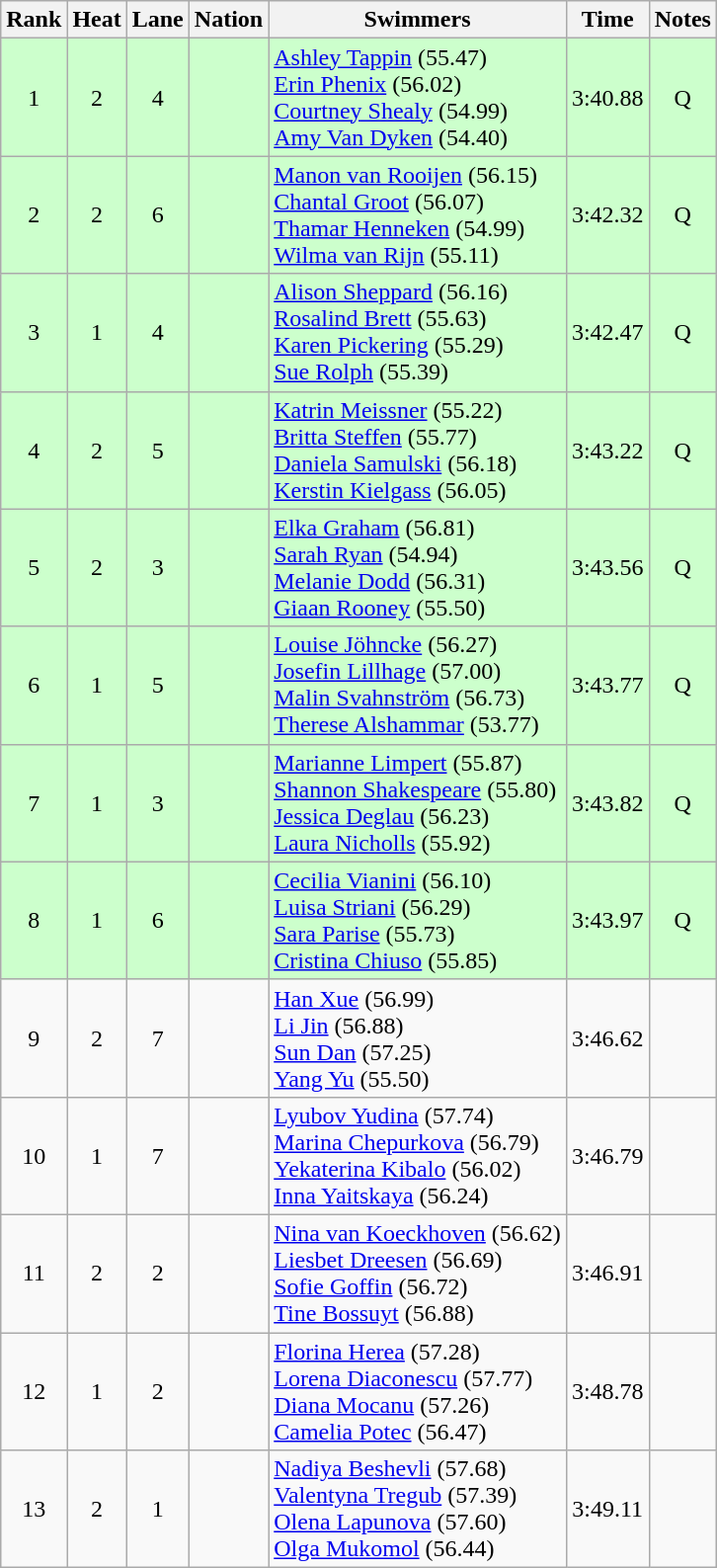<table class="wikitable sortable" style="text-align:center">
<tr>
<th>Rank</th>
<th>Heat</th>
<th>Lane</th>
<th>Nation</th>
<th>Swimmers</th>
<th>Time</th>
<th>Notes</th>
</tr>
<tr bgcolor=#cfc>
<td>1</td>
<td>2</td>
<td>4</td>
<td align=left></td>
<td align=left><a href='#'>Ashley Tappin</a> (55.47)<br><a href='#'>Erin Phenix</a> (56.02)<br><a href='#'>Courtney Shealy</a> (54.99)<br><a href='#'>Amy Van Dyken</a> (54.40)</td>
<td>3:40.88</td>
<td>Q</td>
</tr>
<tr bgcolor=#cfc>
<td>2</td>
<td>2</td>
<td>6</td>
<td align=left></td>
<td align=left><a href='#'>Manon van Rooijen</a> (56.15)<br><a href='#'>Chantal Groot</a> (56.07)<br><a href='#'>Thamar Henneken</a> (54.99)<br><a href='#'>Wilma van Rijn</a> (55.11)</td>
<td>3:42.32</td>
<td>Q</td>
</tr>
<tr bgcolor=#cfc>
<td>3</td>
<td>1</td>
<td>4</td>
<td align=left></td>
<td align=left><a href='#'>Alison Sheppard</a> (56.16)<br><a href='#'>Rosalind Brett</a> (55.63)<br><a href='#'>Karen Pickering</a> (55.29)<br><a href='#'>Sue Rolph</a> (55.39)</td>
<td>3:42.47</td>
<td>Q</td>
</tr>
<tr bgcolor=#cfc>
<td>4</td>
<td>2</td>
<td>5</td>
<td align=left></td>
<td align=left><a href='#'>Katrin Meissner</a> (55.22)<br><a href='#'>Britta Steffen</a> (55.77)<br><a href='#'>Daniela Samulski</a> (56.18)<br><a href='#'>Kerstin Kielgass</a> (56.05)</td>
<td>3:43.22</td>
<td>Q</td>
</tr>
<tr bgcolor=#cfc>
<td>5</td>
<td>2</td>
<td>3</td>
<td align=left></td>
<td align=left><a href='#'>Elka Graham</a> (56.81)<br><a href='#'>Sarah Ryan</a> (54.94)<br><a href='#'>Melanie Dodd</a> (56.31)<br><a href='#'>Giaan Rooney</a> (55.50)</td>
<td>3:43.56</td>
<td>Q</td>
</tr>
<tr bgcolor=#cfc>
<td>6</td>
<td>1</td>
<td>5</td>
<td align=left></td>
<td align=left><a href='#'>Louise Jöhncke</a> (56.27)<br><a href='#'>Josefin Lillhage</a> (57.00)<br><a href='#'>Malin Svahnström</a> (56.73)<br><a href='#'>Therese Alshammar</a> (53.77)</td>
<td>3:43.77</td>
<td>Q</td>
</tr>
<tr bgcolor=#cfc>
<td>7</td>
<td>1</td>
<td>3</td>
<td align=left></td>
<td align=left><a href='#'>Marianne Limpert</a> (55.87)<br><a href='#'>Shannon Shakespeare</a> (55.80)<br><a href='#'>Jessica Deglau</a> (56.23)<br><a href='#'>Laura Nicholls</a> (55.92)</td>
<td>3:43.82</td>
<td>Q</td>
</tr>
<tr bgcolor=#cfc>
<td>8</td>
<td>1</td>
<td>6</td>
<td align=left></td>
<td align=left><a href='#'>Cecilia Vianini</a> (56.10)<br><a href='#'>Luisa Striani</a> (56.29)<br><a href='#'>Sara Parise</a> (55.73)<br><a href='#'>Cristina Chiuso</a> (55.85)</td>
<td>3:43.97</td>
<td>Q</td>
</tr>
<tr>
<td>9</td>
<td>2</td>
<td>7</td>
<td align=left></td>
<td align=left><a href='#'>Han Xue</a> (56.99)<br><a href='#'>Li Jin</a> (56.88)<br><a href='#'>Sun Dan</a> (57.25)<br><a href='#'>Yang Yu</a> (55.50)</td>
<td>3:46.62</td>
<td></td>
</tr>
<tr>
<td>10</td>
<td>1</td>
<td>7</td>
<td align=left></td>
<td align=left><a href='#'>Lyubov Yudina</a> (57.74)<br><a href='#'>Marina Chepurkova</a> (56.79)<br><a href='#'>Yekaterina Kibalo</a> (56.02)<br><a href='#'>Inna Yaitskaya</a> (56.24)</td>
<td>3:46.79</td>
<td></td>
</tr>
<tr>
<td>11</td>
<td>2</td>
<td>2</td>
<td align=left></td>
<td align=left><a href='#'>Nina van Koeckhoven</a> (56.62)<br><a href='#'>Liesbet Dreesen</a> (56.69)<br><a href='#'>Sofie Goffin</a> (56.72)<br><a href='#'>Tine Bossuyt</a> (56.88)</td>
<td>3:46.91</td>
<td></td>
</tr>
<tr>
<td>12</td>
<td>1</td>
<td>2</td>
<td align=left></td>
<td align=left><a href='#'>Florina Herea</a> (57.28)<br><a href='#'>Lorena Diaconescu</a> (57.77)<br><a href='#'>Diana Mocanu</a> (57.26)<br><a href='#'>Camelia Potec</a> (56.47)</td>
<td>3:48.78</td>
<td></td>
</tr>
<tr>
<td>13</td>
<td>2</td>
<td>1</td>
<td align=left></td>
<td align=left><a href='#'>Nadiya Beshevli</a> (57.68)<br><a href='#'>Valentyna Tregub</a> (57.39)<br><a href='#'>Olena Lapunova</a> (57.60)<br><a href='#'>Olga Mukomol</a> (56.44)</td>
<td>3:49.11</td>
<td></td>
</tr>
</table>
